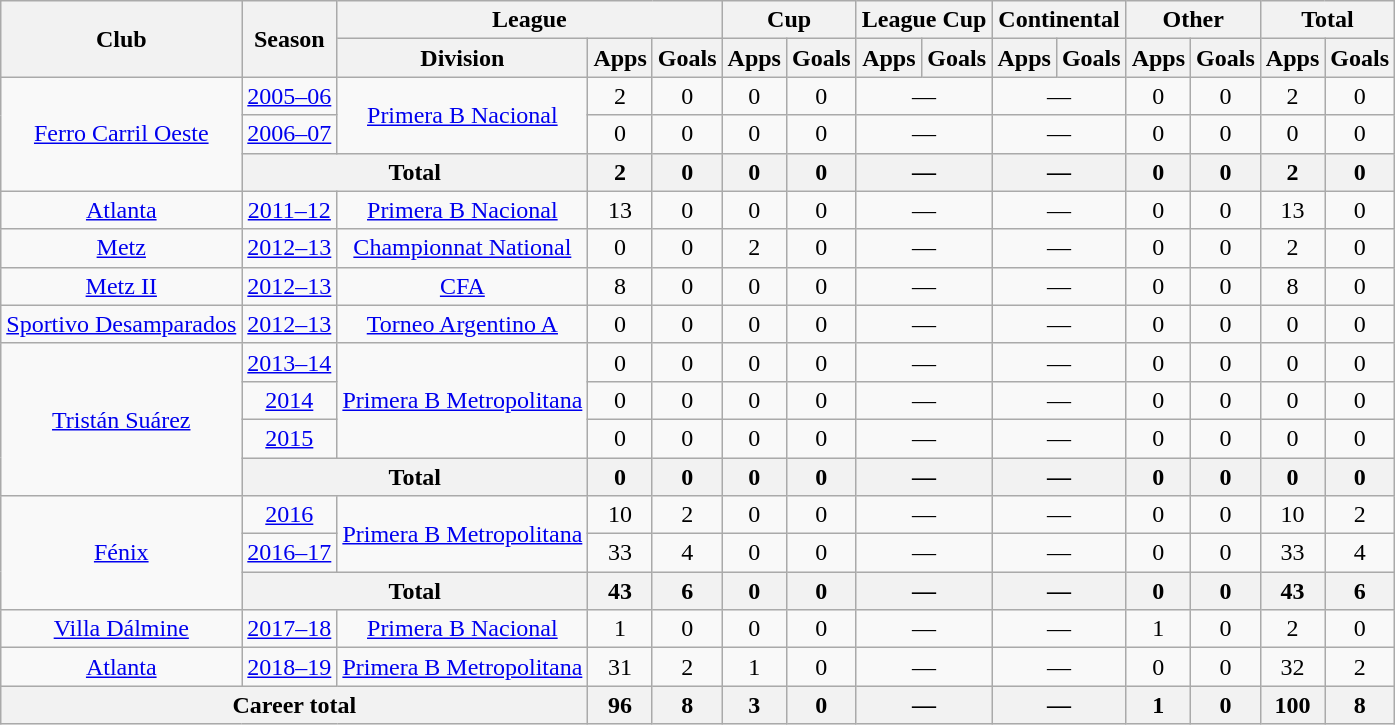<table class="wikitable" style="text-align:center">
<tr>
<th rowspan="2">Club</th>
<th rowspan="2">Season</th>
<th colspan="3">League</th>
<th colspan="2">Cup</th>
<th colspan="2">League Cup</th>
<th colspan="2">Continental</th>
<th colspan="2">Other</th>
<th colspan="2">Total</th>
</tr>
<tr>
<th>Division</th>
<th>Apps</th>
<th>Goals</th>
<th>Apps</th>
<th>Goals</th>
<th>Apps</th>
<th>Goals</th>
<th>Apps</th>
<th>Goals</th>
<th>Apps</th>
<th>Goals</th>
<th>Apps</th>
<th>Goals</th>
</tr>
<tr>
<td rowspan="3"><a href='#'>Ferro Carril Oeste</a></td>
<td><a href='#'>2005–06</a></td>
<td rowspan="2"><a href='#'>Primera B Nacional</a></td>
<td>2</td>
<td>0</td>
<td>0</td>
<td>0</td>
<td colspan="2">—</td>
<td colspan="2">—</td>
<td>0</td>
<td>0</td>
<td>2</td>
<td>0</td>
</tr>
<tr>
<td><a href='#'>2006–07</a></td>
<td>0</td>
<td>0</td>
<td>0</td>
<td>0</td>
<td colspan="2">—</td>
<td colspan="2">—</td>
<td>0</td>
<td>0</td>
<td>0</td>
<td>0</td>
</tr>
<tr>
<th colspan="2">Total</th>
<th>2</th>
<th>0</th>
<th>0</th>
<th>0</th>
<th colspan="2">—</th>
<th colspan="2">—</th>
<th>0</th>
<th>0</th>
<th>2</th>
<th>0</th>
</tr>
<tr>
<td rowspan="1"><a href='#'>Atlanta</a></td>
<td><a href='#'>2011–12</a></td>
<td rowspan="1"><a href='#'>Primera B Nacional</a></td>
<td>13</td>
<td>0</td>
<td>0</td>
<td>0</td>
<td colspan="2">—</td>
<td colspan="2">—</td>
<td>0</td>
<td>0</td>
<td>13</td>
<td>0</td>
</tr>
<tr>
<td rowspan="1"><a href='#'>Metz</a></td>
<td><a href='#'>2012–13</a></td>
<td rowspan="1"><a href='#'>Championnat National</a></td>
<td>0</td>
<td>0</td>
<td>2</td>
<td>0</td>
<td colspan="2">—</td>
<td colspan="2">—</td>
<td>0</td>
<td>0</td>
<td>2</td>
<td>0</td>
</tr>
<tr>
<td rowspan="1"><a href='#'>Metz II</a></td>
<td><a href='#'>2012–13</a></td>
<td rowspan="1"><a href='#'>CFA</a></td>
<td>8</td>
<td>0</td>
<td>0</td>
<td>0</td>
<td colspan="2">—</td>
<td colspan="2">—</td>
<td>0</td>
<td>0</td>
<td>8</td>
<td>0</td>
</tr>
<tr>
<td rowspan="1"><a href='#'>Sportivo Desamparados</a></td>
<td><a href='#'>2012–13</a></td>
<td rowspan="1"><a href='#'>Torneo Argentino A</a></td>
<td>0</td>
<td>0</td>
<td>0</td>
<td>0</td>
<td colspan="2">—</td>
<td colspan="2">—</td>
<td>0</td>
<td>0</td>
<td>0</td>
<td>0</td>
</tr>
<tr>
<td rowspan="4"><a href='#'>Tristán Suárez</a></td>
<td><a href='#'>2013–14</a></td>
<td rowspan="3"><a href='#'>Primera B Metropolitana</a></td>
<td>0</td>
<td>0</td>
<td>0</td>
<td>0</td>
<td colspan="2">—</td>
<td colspan="2">—</td>
<td>0</td>
<td>0</td>
<td>0</td>
<td>0</td>
</tr>
<tr>
<td><a href='#'>2014</a></td>
<td>0</td>
<td>0</td>
<td>0</td>
<td>0</td>
<td colspan="2">—</td>
<td colspan="2">—</td>
<td>0</td>
<td>0</td>
<td>0</td>
<td>0</td>
</tr>
<tr>
<td><a href='#'>2015</a></td>
<td>0</td>
<td>0</td>
<td>0</td>
<td>0</td>
<td colspan="2">—</td>
<td colspan="2">—</td>
<td>0</td>
<td>0</td>
<td>0</td>
<td>0</td>
</tr>
<tr>
<th colspan="2">Total</th>
<th>0</th>
<th>0</th>
<th>0</th>
<th>0</th>
<th colspan="2">—</th>
<th colspan="2">—</th>
<th>0</th>
<th>0</th>
<th>0</th>
<th>0</th>
</tr>
<tr>
<td rowspan="3"><a href='#'>Fénix</a></td>
<td><a href='#'>2016</a></td>
<td rowspan="2"><a href='#'>Primera B Metropolitana</a></td>
<td>10</td>
<td>2</td>
<td>0</td>
<td>0</td>
<td colspan="2">—</td>
<td colspan="2">—</td>
<td>0</td>
<td>0</td>
<td>10</td>
<td>2</td>
</tr>
<tr>
<td><a href='#'>2016–17</a></td>
<td>33</td>
<td>4</td>
<td>0</td>
<td>0</td>
<td colspan="2">—</td>
<td colspan="2">—</td>
<td>0</td>
<td>0</td>
<td>33</td>
<td>4</td>
</tr>
<tr>
<th colspan="2">Total</th>
<th>43</th>
<th>6</th>
<th>0</th>
<th>0</th>
<th colspan="2">—</th>
<th colspan="2">—</th>
<th>0</th>
<th>0</th>
<th>43</th>
<th>6</th>
</tr>
<tr>
<td rowspan="1"><a href='#'>Villa Dálmine</a></td>
<td><a href='#'>2017–18</a></td>
<td rowspan="1"><a href='#'>Primera B Nacional</a></td>
<td>1</td>
<td>0</td>
<td>0</td>
<td>0</td>
<td colspan="2">—</td>
<td colspan="2">—</td>
<td>1</td>
<td>0</td>
<td>2</td>
<td>0</td>
</tr>
<tr>
<td rowspan="1"><a href='#'>Atlanta</a></td>
<td><a href='#'>2018–19</a></td>
<td rowspan="1"><a href='#'>Primera B Metropolitana</a></td>
<td>31</td>
<td>2</td>
<td>1</td>
<td>0</td>
<td colspan="2">—</td>
<td colspan="2">—</td>
<td>0</td>
<td>0</td>
<td>32</td>
<td>2</td>
</tr>
<tr>
<th colspan="3">Career total</th>
<th>96</th>
<th>8</th>
<th>3</th>
<th>0</th>
<th colspan="2">—</th>
<th colspan="2">—</th>
<th>1</th>
<th>0</th>
<th>100</th>
<th>8</th>
</tr>
</table>
